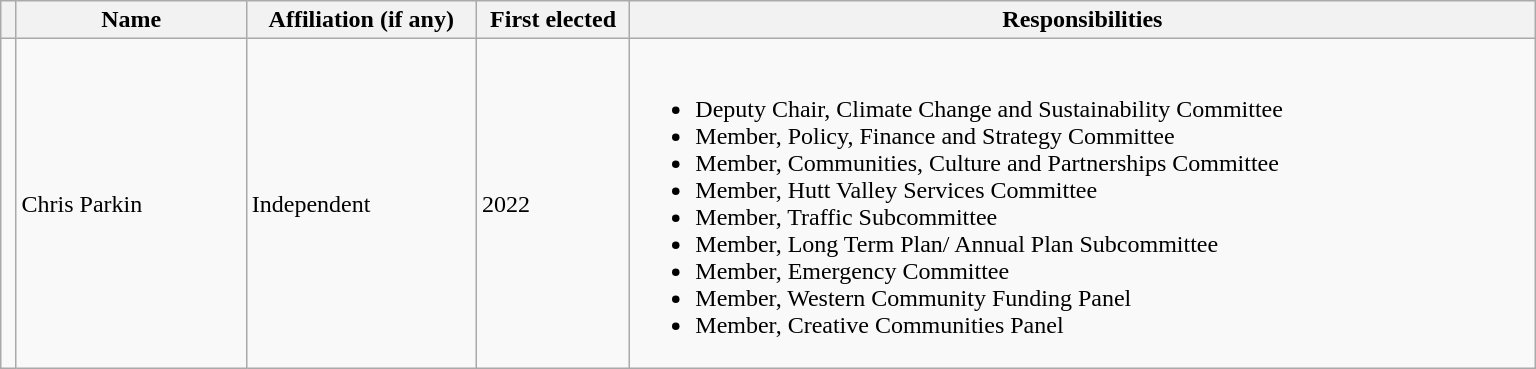<table class="wikitable" width="81%">
<tr>
<th width="1%"></th>
<th width="15%">Name</th>
<th width="15%">Affiliation (if any)</th>
<th width="10%">First elected</th>
<th width="60%">Responsibilities</th>
</tr>
<tr>
<td bgcolor=></td>
<td>Chris Parkin</td>
<td>Independent</td>
<td>2022</td>
<td><br><ul><li>Deputy Chair, Climate Change and Sustainability Committee</li><li>Member, Policy, Finance and Strategy Committee</li><li>Member, Communities, Culture and Partnerships Committee</li><li>Member, Hutt Valley Services Committee</li><li>Member, Traffic Subcommittee</li><li>Member, Long Term Plan/ Annual Plan Subcommittee</li><li>Member, Emergency Committee</li><li>Member, Western Community Funding Panel</li><li>Member, Creative Communities Panel</li></ul></td>
</tr>
</table>
